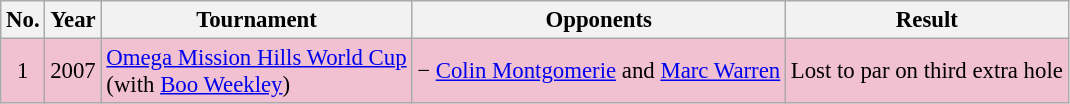<table class="wikitable" style="font-size:95%;">
<tr>
<th>No.</th>
<th>Year</th>
<th>Tournament</th>
<th>Opponents</th>
<th>Result</th>
</tr>
<tr style="background:#F2C1D1;">
<td align=center>1</td>
<td>2007</td>
<td><a href='#'>Omega Mission Hills World Cup</a><br>(with  <a href='#'>Boo Weekley</a>)</td>
<td> − <a href='#'>Colin Montgomerie</a> and <a href='#'>Marc Warren</a></td>
<td>Lost to par on third extra hole</td>
</tr>
</table>
